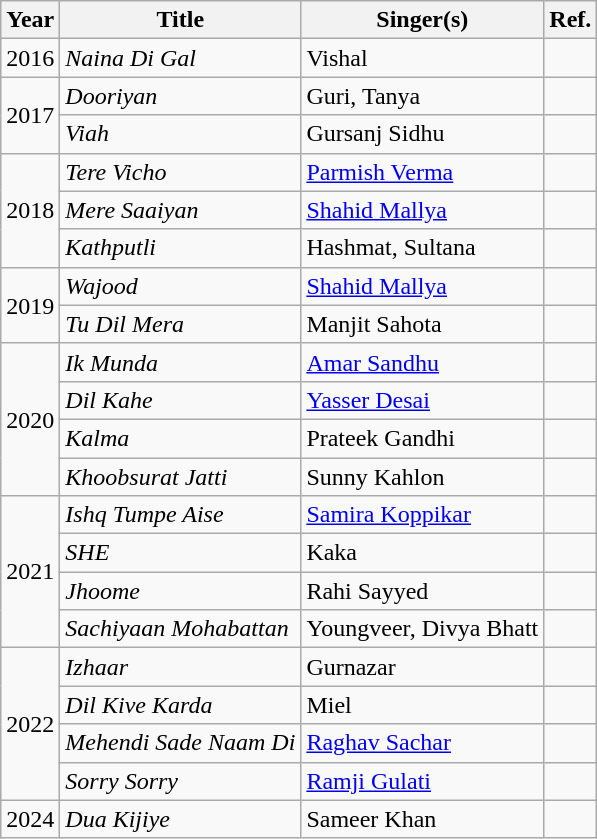<table class="wikitable sortable">
<tr>
<th>Year</th>
<th>Title</th>
<th>Singer(s)</th>
<th>Ref.</th>
</tr>
<tr>
<td>2016</td>
<td><em>Naina Di Gal</em></td>
<td>Vishal</td>
<td></td>
</tr>
<tr>
<td rowspan="2">2017</td>
<td><em>Dooriyan</em></td>
<td>Guri, Tanya</td>
<td></td>
</tr>
<tr>
<td><em>Viah</em></td>
<td>Gursanj Sidhu</td>
<td></td>
</tr>
<tr>
<td rowspan="3">2018</td>
<td><em>Tere Vicho</em></td>
<td><a href='#'>Parmish Verma</a></td>
<td></td>
</tr>
<tr>
<td><em>Mere Saaiyan</em></td>
<td><a href='#'>Shahid Mallya</a></td>
<td></td>
</tr>
<tr>
<td><em>Kathputli</em></td>
<td>Hashmat, Sultana</td>
<td></td>
</tr>
<tr>
<td rowspan="2">2019</td>
<td><em>Wajood</em></td>
<td><a href='#'>Shahid Mallya</a></td>
<td></td>
</tr>
<tr>
<td><em>Tu Dil Mera</em></td>
<td>Manjit Sahota</td>
<td></td>
</tr>
<tr>
<td rowspan="4">2020</td>
<td><em>Ik Munda</em></td>
<td><a href='#'>Amar Sandhu</a></td>
<td></td>
</tr>
<tr>
<td><em>Dil Kahe</em></td>
<td><a href='#'>Yasser Desai</a></td>
<td></td>
</tr>
<tr>
<td><em>Kalma</em></td>
<td>Prateek Gandhi</td>
<td></td>
</tr>
<tr>
<td><em>Khoobsurat Jatti</em></td>
<td>Sunny Kahlon</td>
<td></td>
</tr>
<tr>
<td rowspan="4">2021</td>
<td><em>Ishq Tumpe Aise</em></td>
<td><a href='#'>Samira Koppikar</a></td>
<td></td>
</tr>
<tr>
<td><em>SHE</em></td>
<td>Kaka</td>
<td></td>
</tr>
<tr>
<td><em>Jhoome</em></td>
<td>Rahi Sayyed</td>
<td></td>
</tr>
<tr>
<td><em>Sachiyaan Mohabattan</em></td>
<td>Youngveer, Divya Bhatt</td>
<td></td>
</tr>
<tr>
<td rowspan="4">2022</td>
<td><em>Izhaar</em></td>
<td>Gurnazar</td>
<td></td>
</tr>
<tr>
<td><em>Dil Kive Karda</em></td>
<td>Miel</td>
<td></td>
</tr>
<tr>
<td><em>Mehendi Sade Naam Di</em></td>
<td><a href='#'>Raghav Sachar</a></td>
<td></td>
</tr>
<tr>
<td><em>Sorry Sorry</em></td>
<td><a href='#'>Ramji Gulati</a></td>
<td></td>
</tr>
<tr>
<td>2024</td>
<td><em>Dua Kijiye</em></td>
<td>Sameer Khan</td>
<td></td>
</tr>
</table>
